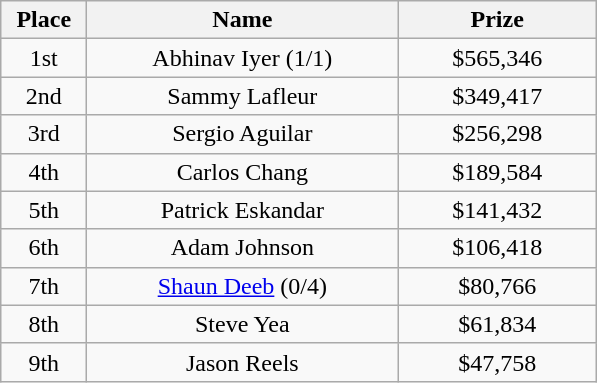<table class="wikitable">
<tr>
<th width="50">Place</th>
<th width="200">Name</th>
<th width="125">Prize</th>
</tr>
<tr>
<td align = "center">1st</td>
<td align = "center">Abhinav Iyer (1/1)</td>
<td align = "center">$565,346</td>
</tr>
<tr>
<td align = "center">2nd</td>
<td align = "center">Sammy Lafleur</td>
<td align = "center">$349,417</td>
</tr>
<tr>
<td align = "center">3rd</td>
<td align = "center">Sergio Aguilar</td>
<td align = "center">$256,298</td>
</tr>
<tr>
<td align = "center">4th</td>
<td align = "center">Carlos Chang</td>
<td align = "center">$189,584</td>
</tr>
<tr>
<td align = "center">5th</td>
<td align = "center">Patrick Eskandar</td>
<td align = "center">$141,432</td>
</tr>
<tr>
<td align = "center">6th</td>
<td align = "center">Adam Johnson</td>
<td align = "center">$106,418</td>
</tr>
<tr>
<td align = "center">7th</td>
<td align = "center"><a href='#'>Shaun Deeb</a> (0/4)</td>
<td align = "center">$80,766</td>
</tr>
<tr>
<td align = "center">8th</td>
<td align = "center">Steve Yea</td>
<td align = "center">$61,834</td>
</tr>
<tr>
<td align = "center">9th</td>
<td align = "center">Jason Reels</td>
<td align = "center">$47,758</td>
</tr>
</table>
